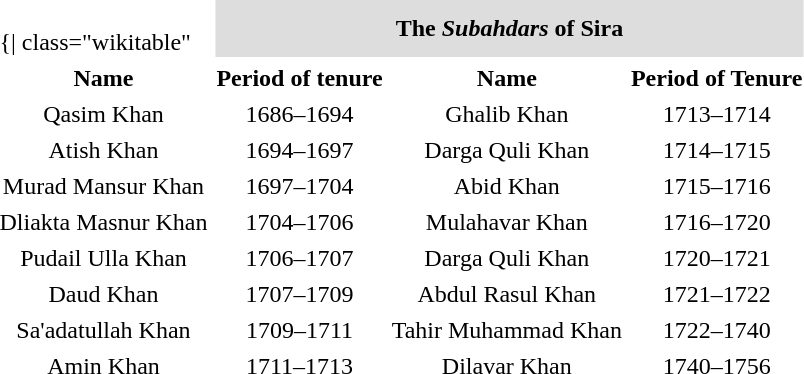<table cellspacing="4">
<tr>
<td valign="top"><br>	{| class="wikitable"</td>
<th colspan="4" bgcolor="#DDDDDD">The <em>Subahdars</em> of Sira</th>
</tr>
<tr>
<th>Name</th>
<th>Period of tenure</th>
<th>Name</th>
<th>Period of Tenure</th>
</tr>
<tr>
<td align="center">Qasim Khan</td>
<td align="center">1686–1694</td>
<td align="center">Ghalib Khan</td>
<td align="center">1713–1714</td>
</tr>
<tr>
<td align="center">Atish Khan</td>
<td align="center">1694–1697</td>
<td align="center">Darga Quli Khan</td>
<td align="center">1714–1715</td>
</tr>
<tr>
<td align="center">Murad Mansur Khan</td>
<td align="center">1697–1704</td>
<td align="center">Abid Khan</td>
<td align="center">1715–1716</td>
</tr>
<tr>
<td align="center">Dliakta Masnur Khan</td>
<td align="center">1704–1706</td>
<td align="center">Mulahavar Khan</td>
<td align="center">1716–1720</td>
</tr>
<tr>
<td align="center">Pudail Ulla Khan</td>
<td align="center">1706–1707</td>
<td align="center">Darga Quli Khan</td>
<td align="center">1720–1721</td>
</tr>
<tr>
<td align="center">Daud Khan</td>
<td align="center">1707–1709</td>
<td align="center">Abdul Rasul Khan</td>
<td align="center">1721–1722</td>
</tr>
<tr>
<td align="center">Sa'adatullah Khan</td>
<td align="center">1709–1711</td>
<td align="center">Tahir Muhammad Khan</td>
<td align="center">1722–1740</td>
</tr>
<tr>
<td align="center">Amin Khan</td>
<td align="center">1711–1713</td>
<td align="center">Dilavar Khan</td>
<td align="center">1740–1756</td>
</tr>
</table>
